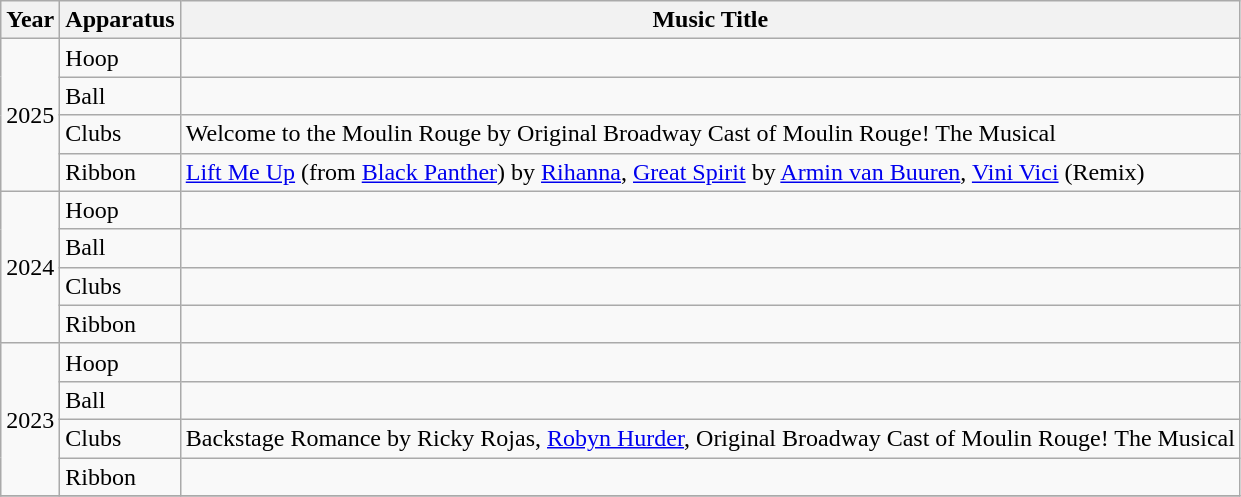<table class="wikitable">
<tr>
<th>Year</th>
<th>Apparatus</th>
<th>Music Title</th>
</tr>
<tr>
<td rowspan="4">2025</td>
<td>Hoop</td>
<td></td>
</tr>
<tr>
<td>Ball</td>
<td></td>
</tr>
<tr>
<td>Clubs</td>
<td>Welcome to the Moulin Rouge by Original Broadway Cast of Moulin Rouge! The Musical</td>
</tr>
<tr>
<td>Ribbon</td>
<td><a href='#'>Lift Me Up</a> (from <a href='#'>Black Panther</a>) by <a href='#'>Rihanna</a>, <a href='#'>Great Spirit</a> by <a href='#'>Armin van Buuren</a>, <a href='#'>Vini Vici</a> (Remix)</td>
</tr>
<tr>
<td rowspan="4">2024</td>
<td>Hoop</td>
<td></td>
</tr>
<tr>
<td>Ball</td>
<td></td>
</tr>
<tr>
<td>Clubs</td>
<td></td>
</tr>
<tr>
<td>Ribbon</td>
<td></td>
</tr>
<tr>
<td rowspan="4">2023</td>
<td>Hoop</td>
<td></td>
</tr>
<tr>
<td>Ball</td>
<td></td>
</tr>
<tr>
<td>Clubs</td>
<td>Backstage Romance by Ricky Rojas, <a href='#'>Robyn Hurder</a>, Original Broadway Cast of Moulin Rouge! The Musical</td>
</tr>
<tr>
<td>Ribbon</td>
<td></td>
</tr>
<tr>
</tr>
</table>
